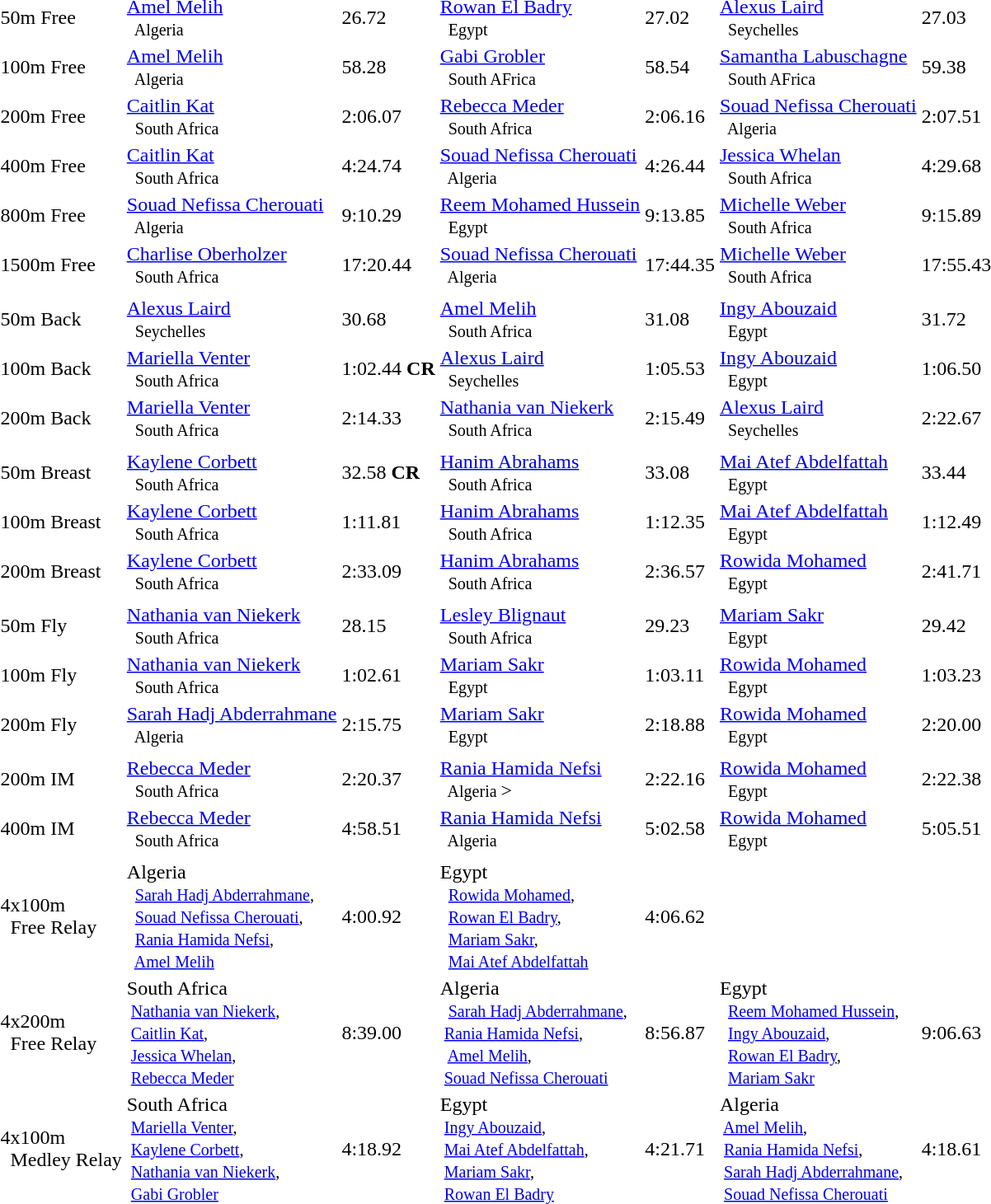<table>
<tr>
<td>50m Free</td>
<td><a href='#'>Amel Melih</a> <small><br>    Algeria </small></td>
<td>26.72</td>
<td><a href='#'>Rowan El Badry</a> <small><br>    Egypt </small></td>
<td>27.02</td>
<td><a href='#'>Alexus Laird</a> <small><br>    Seychelles</small></td>
<td>27.03</td>
</tr>
<tr>
<td>100m Free</td>
<td><a href='#'>Amel Melih</a> <small><br>    Algeria </small></td>
<td>58.28</td>
<td><a href='#'>Gabi Grobler</a> <small><br>    South AFrica </small></td>
<td>58.54</td>
<td><a href='#'>Samantha Labuschagne</a> <small><br>    South AFrica </small></td>
<td>59.38</td>
</tr>
<tr>
<td>200m Free</td>
<td><a href='#'>Caitlin Kat</a> <small><br>    South Africa </small></td>
<td>2:06.07</td>
<td><a href='#'>Rebecca Meder</a> <small><br>    South Africa </small></td>
<td>2:06.16</td>
<td><a href='#'>Souad Nefissa Cherouati</a> <small><br>    Algeria </small></td>
<td>2:07.51</td>
</tr>
<tr>
<td>400m Free</td>
<td><a href='#'>Caitlin Kat</a> <small><br>    South Africa </small></td>
<td>4:24.74</td>
<td><a href='#'>Souad Nefissa Cherouati</a> <small><br>    Algeria </small></td>
<td>4:26.44</td>
<td><a href='#'>Jessica Whelan</a> <small><br>    South Africa </small></td>
<td>4:29.68</td>
</tr>
<tr>
<td>800m Free</td>
<td><a href='#'>Souad Nefissa Cherouati</a> <small><br>    Algeria </small></td>
<td>9:10.29</td>
<td><a href='#'>Reem Mohamed Hussein</a> <small><br>    Egypt </small></td>
<td>9:13.85</td>
<td><a href='#'>Michelle Weber</a> <small><br>    South Africa </small></td>
<td>9:15.89</td>
</tr>
<tr>
<td>1500m Free</td>
<td><a href='#'>Charlise Oberholzer</a> <small><br>    South Africa </small></td>
<td>17:20.44</td>
<td><a href='#'>Souad Nefissa Cherouati</a> <small><br>    Algeria </small></td>
<td>17:44.35</td>
<td><a href='#'>Michelle Weber</a> <small><br>    South Africa </small></td>
<td>17:55.43</td>
</tr>
<tr>
<td colspan=7></td>
</tr>
<tr>
<td>50m Back</td>
<td><a href='#'>Alexus Laird</a> <small><br>    Seychelles</small></td>
<td>30.68</td>
<td><a href='#'>Amel Melih</a> <small><br>    South Africa </small></td>
<td>31.08</td>
<td><a href='#'>Ingy Abouzaid</a> <small><br>    Egypt </small></td>
<td>31.72</td>
</tr>
<tr>
<td>100m Back</td>
<td><a href='#'>Mariella Venter</a> <small><br>    South Africa </small></td>
<td>1:02.44 <strong>CR</strong></td>
<td><a href='#'>Alexus Laird</a> <small><br>    Seychelles</small></td>
<td>1:05.53</td>
<td><a href='#'>Ingy Abouzaid</a> <small><br>    Egypt </small></td>
<td>1:06.50</td>
</tr>
<tr>
<td>200m Back</td>
<td><a href='#'>Mariella Venter</a> <small><br>    South Africa </small></td>
<td>2:14.33</td>
<td><a href='#'>Nathania van Niekerk</a> <small><br>    South Africa </small></td>
<td>2:15.49</td>
<td><a href='#'>Alexus Laird</a> <small><br>    Seychelles</small></td>
<td>2:22.67</td>
</tr>
<tr>
<td colspan=7></td>
</tr>
<tr>
<td>50m Breast</td>
<td><a href='#'>Kaylene Corbett</a> <small><br>    South Africa </small></td>
<td>32.58 <strong>CR</strong></td>
<td><a href='#'>Hanim Abrahams</a> <small><br>    South Africa </small></td>
<td>33.08</td>
<td><a href='#'>Mai Atef Abdelfattah</a> <small><br>    Egypt </small></td>
<td>33.44</td>
</tr>
<tr>
<td>100m Breast</td>
<td><a href='#'>Kaylene Corbett</a> <small><br>    South Africa </small></td>
<td>1:11.81</td>
<td><a href='#'>Hanim Abrahams</a> <small><br>    South Africa </small></td>
<td>1:12.35</td>
<td><a href='#'>Mai Atef Abdelfattah</a> <small><br>    Egypt </small></td>
<td>1:12.49</td>
</tr>
<tr>
<td>200m Breast</td>
<td><a href='#'>Kaylene Corbett</a> <small><br>    South Africa </small></td>
<td>2:33.09</td>
<td><a href='#'>Hanim Abrahams</a> <small><br>    South Africa </small></td>
<td>2:36.57</td>
<td><a href='#'>Rowida Mohamed</a> <small><br>    Egypt </small></td>
<td>2:41.71</td>
</tr>
<tr>
<td colspan=7></td>
</tr>
<tr>
<td>50m Fly</td>
<td><a href='#'>Nathania van Niekerk</a> <small><br>    South Africa </small></td>
<td>28.15</td>
<td><a href='#'>Lesley Blignaut</a> <small><br>    South Africa </small></td>
<td>29.23</td>
<td><a href='#'>Mariam Sakr</a> <small><br>    Egypt </small></td>
<td>29.42</td>
</tr>
<tr>
<td>100m Fly</td>
<td><a href='#'>Nathania van Niekerk</a> <small><br>    South Africa </small></td>
<td>1:02.61</td>
<td><a href='#'>Mariam Sakr</a> <small><br>    Egypt </small></td>
<td>1:03.11</td>
<td><a href='#'>Rowida Mohamed</a> <small><br>    Egypt </small></td>
<td>1:03.23</td>
</tr>
<tr>
<td>200m Fly</td>
<td><a href='#'>Sarah Hadj Abderrahmane</a> <small><br>    Algeria </small></td>
<td>2:15.75</td>
<td><a href='#'>Mariam Sakr</a> <small><br>    Egypt </small></td>
<td>2:18.88</td>
<td><a href='#'>Rowida Mohamed</a> <small><br>    Egypt </small></td>
<td>2:20.00</td>
</tr>
<tr>
<td colspan=7></td>
</tr>
<tr>
<td>200m IM</td>
<td><a href='#'>Rebecca Meder</a> <small><br>    South Africa </small></td>
<td>2:20.37</td>
<td><a href='#'>Rania Hamida Nefsi</a> <small><br>    Algeria </small> ></td>
<td>2:22.16</td>
<td><a href='#'>Rowida Mohamed</a> <small><br>    Egypt </small></td>
<td>2:22.38</td>
</tr>
<tr>
<td>400m IM</td>
<td><a href='#'>Rebecca Meder</a> <small><br>    South Africa </small></td>
<td>4:58.51</td>
<td><a href='#'>Rania Hamida Nefsi</a> <small><br>    Algeria </small></td>
<td>5:02.58</td>
<td><a href='#'>Rowida Mohamed</a> <small><br>    Egypt </small></td>
<td>5:05.51</td>
</tr>
<tr>
<td colspan=7></td>
</tr>
<tr>
<td>4x100m <br>  Free Relay</td>
<td> Algeria<small><br>   <a href='#'>Sarah Hadj Abderrahmane</a>, <br>   <a href='#'>Souad Nefissa Cherouati</a>, <br>   <a href='#'>Rania Hamida Nefsi</a>, <br>   <a href='#'>Amel Melih</a></small></td>
<td>4:00.92</td>
<td> Egypt <small><br>   <a href='#'>Rowida Mohamed</a>, <br>   <a href='#'>Rowan El Badry</a>, <br>   <a href='#'>Mariam Sakr</a>, <br>   <a href='#'>Mai Atef Abdelfattah</a></small></td>
<td>4:06.62</td>
<td></td>
</tr>
<tr>
<td>4x200m <br>  Free Relay</td>
<td> South Africa <small><br>  <a href='#'>Nathania van Niekerk</a>, <br>  <a href='#'>Caitlin Kat</a>, <br>  <a href='#'>Jessica Whelan</a>, <br>  <a href='#'>Rebecca Meder</a> </small></td>
<td>8:39.00</td>
<td> Algeria<small><br>   <a href='#'>Sarah Hadj Abderrahmane</a>, <br>  <a href='#'>Rania Hamida Nefsi</a>, <br>   <a href='#'>Amel Melih</a>, <br>  <a href='#'>Souad Nefissa Cherouati</a> </small></td>
<td>8:56.87</td>
<td> Egypt <small><br>   <a href='#'>Reem Mohamed Hussein</a>, <br>   <a href='#'>Ingy Abouzaid</a>, <br>   <a href='#'>Rowan El Badry</a>, <br>   <a href='#'>Mariam Sakr</a></small></td>
<td>9:06.63</td>
</tr>
<tr>
<td>4x100m <br>  Medley Relay</td>
<td> South Africa <small><br>  <a href='#'>Mariella Venter</a>, <br>  <a href='#'>Kaylene Corbett</a>, <br>  <a href='#'>Nathania van Niekerk</a>, <br>  <a href='#'>Gabi Grobler</a> </small></td>
<td>4:18.92</td>
<td> Egypt <small><br>  <a href='#'>Ingy Abouzaid</a>, <br>  <a href='#'>Mai Atef Abdelfattah</a>, <br>  <a href='#'>Mariam Sakr</a>, <br>  <a href='#'>Rowan El Badry</a> </small></td>
<td>4:21.71</td>
<td> Algeria<small><br>  <a href='#'>Amel Melih</a>, <br>  <a href='#'>Rania Hamida Nefsi</a>, <br>  <a href='#'>Sarah Hadj Abderrahmane</a>, <br>  <a href='#'>Souad Nefissa Cherouati</a> </small></td>
<td>4:18.61</td>
</tr>
<tr>
</tr>
</table>
